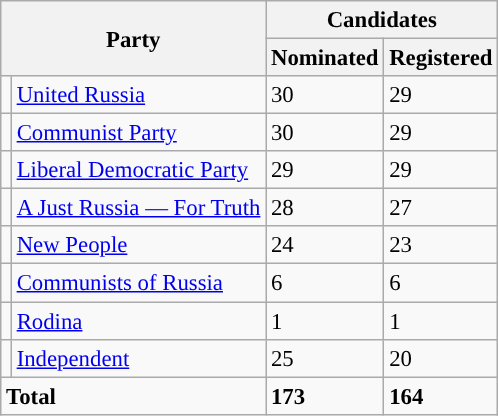<table class="wikitable sortable" style="background: #f9f9f9; text-align:left; font-size: 95%">
<tr>
<th align=center rowspan=2 colspan=2>Party</th>
<th align=center colspan=2>Candidates</th>
</tr>
<tr>
<th align=center>Nominated</th>
<th align=center>Registered</th>
</tr>
<tr>
<td></td>
<td><a href='#'>United Russia</a></td>
<td>30</td>
<td>29</td>
</tr>
<tr>
<td></td>
<td><a href='#'>Communist Party</a></td>
<td>30</td>
<td>29</td>
</tr>
<tr>
<td></td>
<td><a href='#'>Liberal Democratic Party</a></td>
<td>29</td>
<td>29</td>
</tr>
<tr>
<td></td>
<td><a href='#'>A Just Russia — For Truth</a></td>
<td>28</td>
<td>27</td>
</tr>
<tr>
<td></td>
<td><a href='#'>New People</a></td>
<td>24</td>
<td>23</td>
</tr>
<tr>
<td></td>
<td><a href='#'>Communists of Russia</a></td>
<td>6</td>
<td>6</td>
</tr>
<tr>
<td></td>
<td><a href='#'>Rodina</a></td>
<td>1</td>
<td>1</td>
</tr>
<tr>
<td></td>
<td><a href='#'>Independent</a></td>
<td>25</td>
<td>20</td>
</tr>
<tr>
<td colspan=2><strong>Total</strong></td>
<td><strong>173</strong></td>
<td><strong>164</strong></td>
</tr>
</table>
